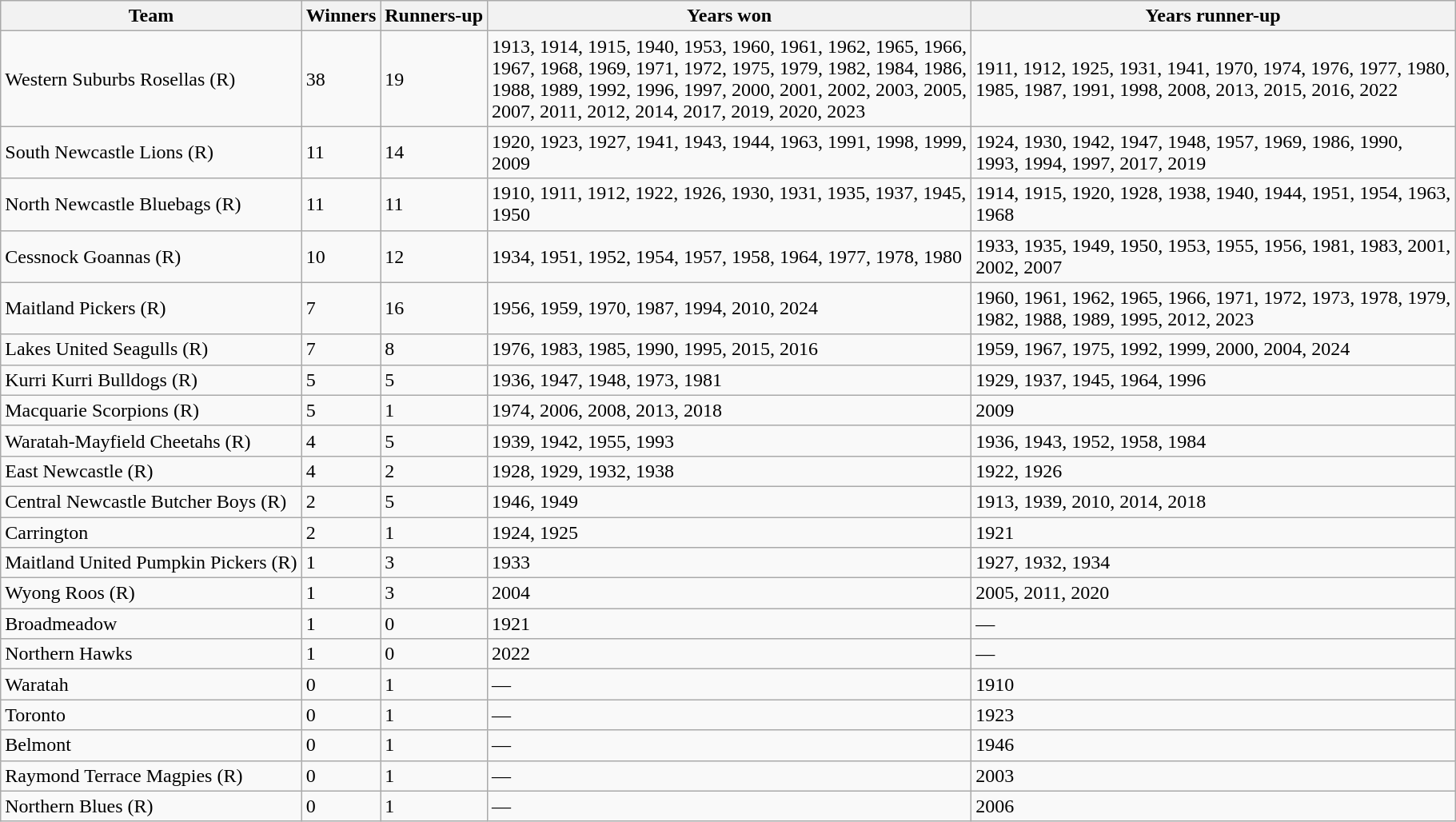<table class="wikitable sortable">
<tr>
<th>Team</th>
<th>Winners</th>
<th>Runners-up</th>
<th>Years won</th>
<th>Years runner-up</th>
</tr>
<tr>
<td> Western Suburbs Rosellas (R)</td>
<td>38</td>
<td>19</td>
<td>1913, 1914, 1915, 1940, 1953, 1960, 1961, 1962, 1965, 1966,<br>1967, 1968, 1969, 1971, 1972, 1975, 1979, 1982, 1984, 1986,<br>1988, 1989, 1992, 1996, 1997, 2000, 2001, 2002, 2003, 2005,<br>2007, 2011, 2012, 2014, 2017, 2019, 2020, 2023</td>
<td>1911, 1912, 1925, 1931, 1941, 1970, 1974, 1976, 1977, 1980,<br>1985, 1987, 1991, 1998, 2008, 2013, 2015, 2016, 2022</td>
</tr>
<tr>
<td> South Newcastle Lions (R)</td>
<td>11</td>
<td>14</td>
<td>1920, 1923, 1927, 1941, 1943, 1944, 1963, 1991, 1998, 1999,<br>2009</td>
<td>1924, 1930, 1942, 1947, 1948, 1957, 1969, 1986, 1990,<br>1993, 1994, 1997, 2017, 2019</td>
</tr>
<tr>
<td> North Newcastle Bluebags (R)</td>
<td>11</td>
<td>11</td>
<td>1910, 1911, 1912, 1922, 1926, 1930, 1931, 1935, 1937, 1945,<br>1950</td>
<td>1914, 1915, 1920, 1928, 1938, 1940, 1944, 1951, 1954, 1963,<br>1968</td>
</tr>
<tr>
<td> Cessnock Goannas (R)</td>
<td>10</td>
<td>12</td>
<td>1934, 1951, 1952, 1954, 1957, 1958, 1964, 1977, 1978, 1980</td>
<td>1933, 1935, 1949, 1950, 1953, 1955, 1956, 1981, 1983, 2001,<br>2002, 2007</td>
</tr>
<tr>
<td> Maitland Pickers (R)</td>
<td>7</td>
<td>16</td>
<td>1956, 1959, 1970, 1987, 1994, 2010, 2024</td>
<td>1960, 1961, 1962, 1965, 1966, 1971, 1972, 1973, 1978, 1979,<br>1982, 1988, 1989, 1995, 2012, 2023</td>
</tr>
<tr>
<td> Lakes United Seagulls (R)</td>
<td>7</td>
<td>8</td>
<td>1976, 1983, 1985, 1990, 1995, 2015, 2016</td>
<td>1959, 1967, 1975, 1992, 1999, 2000, 2004, 2024</td>
</tr>
<tr>
<td> Kurri Kurri Bulldogs (R)</td>
<td>5</td>
<td>5</td>
<td>1936, 1947, 1948, 1973, 1981</td>
<td>1929, 1937, 1945, 1964, 1996</td>
</tr>
<tr>
<td> Macquarie Scorpions (R)</td>
<td>5</td>
<td>1</td>
<td>1974, 2006, 2008, 2013, 2018</td>
<td>2009</td>
</tr>
<tr>
<td> Waratah-Mayfield Cheetahs (R)</td>
<td>4</td>
<td>5</td>
<td>1939, 1942, 1955, 1993</td>
<td>1936, 1943, 1952, 1958, 1984</td>
</tr>
<tr>
<td> East Newcastle (R)</td>
<td>4</td>
<td>2</td>
<td>1928, 1929, 1932, 1938</td>
<td>1922, 1926</td>
</tr>
<tr>
<td> Central Newcastle Butcher Boys (R)</td>
<td>2</td>
<td>5</td>
<td>1946, 1949</td>
<td>1913, 1939, 2010, 2014, 2018</td>
</tr>
<tr>
<td>Carrington</td>
<td>2</td>
<td>1</td>
<td>1924, 1925</td>
<td>1921</td>
</tr>
<tr>
<td> Maitland United Pumpkin Pickers (R)</td>
<td>1</td>
<td>3</td>
<td>1933</td>
<td>1927, 1932, 1934</td>
</tr>
<tr>
<td> Wyong Roos (R)</td>
<td>1</td>
<td>3</td>
<td>2004</td>
<td>2005, 2011, 2020</td>
</tr>
<tr>
<td>Broadmeadow</td>
<td>1</td>
<td>0</td>
<td>1921</td>
<td>—</td>
</tr>
<tr>
<td> Northern Hawks</td>
<td>1</td>
<td>0</td>
<td>2022</td>
<td>—</td>
</tr>
<tr>
<td> Waratah</td>
<td>0</td>
<td>1</td>
<td>—</td>
<td>1910</td>
</tr>
<tr>
<td>Toronto</td>
<td>0</td>
<td>1</td>
<td>—</td>
<td>1923</td>
</tr>
<tr>
<td>Belmont</td>
<td>0</td>
<td>1</td>
<td>—</td>
<td>1946</td>
</tr>
<tr>
<td> Raymond Terrace Magpies (R)</td>
<td>0</td>
<td>1</td>
<td>—</td>
<td>2003</td>
</tr>
<tr>
<td> Northern Blues (R)</td>
<td>0</td>
<td>1</td>
<td>—</td>
<td>2006</td>
</tr>
</table>
